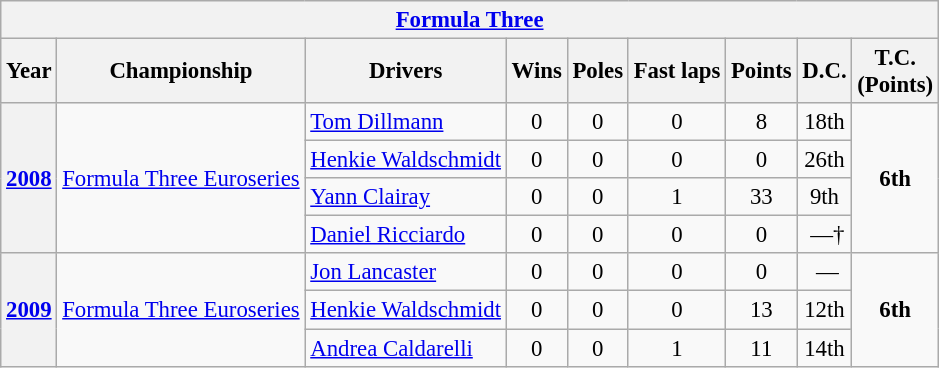<table class="wikitable" style="text-align:center; font-size:95%">
<tr>
<th colspan=9><a href='#'>Formula Three</a></th>
</tr>
<tr>
<th>Year</th>
<th>Championship</th>
<th>Drivers</th>
<th>Wins</th>
<th>Poles</th>
<th>Fast laps</th>
<th>Points</th>
<th>D.C.</th>
<th>T.C.<br>(Points)</th>
</tr>
<tr>
<th rowspan="4"><strong><a href='#'>2008</a></strong></th>
<td rowspan="4" align="left"><a href='#'>Formula Three Euroseries</a></td>
<td align="left"> <a href='#'>Tom Dillmann</a></td>
<td>0</td>
<td>0</td>
<td>0</td>
<td>8</td>
<td>18th</td>
<td rowspan=4><strong>6th</strong></td>
</tr>
<tr>
<td align="left"> <a href='#'>Henkie Waldschmidt</a></td>
<td>0</td>
<td>0</td>
<td>0</td>
<td>0</td>
<td>26th</td>
</tr>
<tr>
<td align="left"> <a href='#'>Yann Clairay</a></td>
<td>0</td>
<td>0</td>
<td>1</td>
<td>33</td>
<td>9th</td>
</tr>
<tr>
<td align="left"> <a href='#'>Daniel Ricciardo</a></td>
<td>0</td>
<td>0</td>
<td>0</td>
<td>0</td>
<td> —†</td>
</tr>
<tr>
<th rowspan="3"><strong><a href='#'>2009</a></strong></th>
<td rowspan="3" align="left"><a href='#'>Formula Three Euroseries</a></td>
<td align="left"> <a href='#'>Jon Lancaster</a></td>
<td>0</td>
<td>0</td>
<td>0</td>
<td>0</td>
<td> —</td>
<td rowspan=3><strong>6th</strong></td>
</tr>
<tr>
<td align="left"> <a href='#'>Henkie Waldschmidt</a></td>
<td>0</td>
<td>0</td>
<td>0</td>
<td>13</td>
<td>12th</td>
</tr>
<tr>
<td align="left"> <a href='#'>Andrea Caldarelli</a></td>
<td>0</td>
<td>0</td>
<td>1</td>
<td>11</td>
<td>14th</td>
</tr>
</table>
